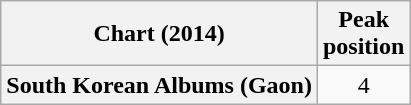<table class="wikitable plainrowheaders" style="text-align:center">
<tr>
<th scope="col">Chart (2014)</th>
<th scope="col">Peak<br>position</th>
</tr>
<tr>
<th scope="row">South Korean Albums (Gaon)</th>
<td>4</td>
</tr>
</table>
